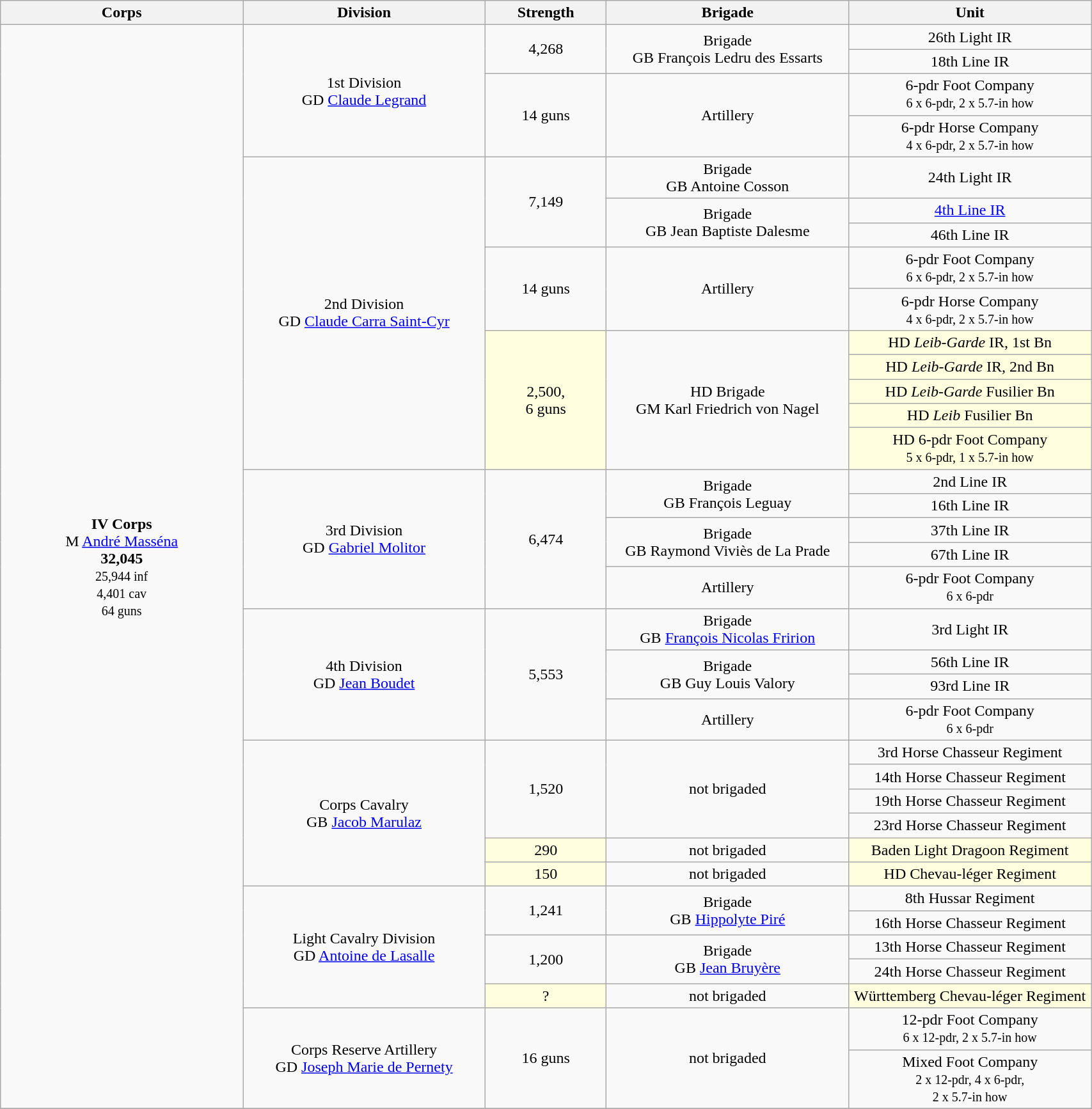<table class="wikitable" style="text-align:center; width:90%;">
<tr>
<th width=20%>Corps</th>
<th width=20%>Division</th>
<th width=10%>Strength</th>
<th width=20%>Brigade</th>
<th width=20%>Unit</th>
</tr>
<tr>
<td rowspan=36><strong>IV Corps</strong><br>M <a href='#'>André Masséna</a><br><strong>32,045</strong><br><small>25,944 inf<br>4,401 cav<br>64 guns</small></td>
<td rowspan=4>1st Division<br>GD <a href='#'>Claude Legrand</a></td>
<td rowspan=2>4,268</td>
<td rowspan=2>Brigade<br>GB François Ledru des Essarts</td>
<td>26th Light IR</td>
</tr>
<tr>
<td>18th Line IR</td>
</tr>
<tr>
<td rowspan=2>14 guns</td>
<td rowspan=2>Artillery</td>
<td>6-pdr Foot Company<br><small>6 x 6-pdr, 2 x 5.7-in how</small></td>
</tr>
<tr>
<td>6-pdr Horse Company<br><small>4 x 6-pdr, 2 x 5.7-in how</small></td>
</tr>
<tr>
<td rowspan=10>2nd Division<br>GD <a href='#'>Claude Carra Saint-Cyr</a></td>
<td rowspan=3>7,149</td>
<td rowspan=1>Brigade<br>GB Antoine Cosson</td>
<td>24th Light IR</td>
</tr>
<tr>
<td rowspan=2>Brigade<br>GB Jean Baptiste Dalesme</td>
<td><a href='#'>4th Line IR</a></td>
</tr>
<tr>
<td>46th Line IR</td>
</tr>
<tr>
<td rowspan=2>14 guns</td>
<td rowspan=2>Artillery</td>
<td>6-pdr Foot Company<br><small>6 x 6-pdr, 2 x 5.7-in how</small></td>
</tr>
<tr>
<td>6-pdr Horse Company<br><small>4 x 6-pdr, 2 x 5.7-in how</small></td>
</tr>
<tr>
<td rowspan=5 style="background-color: lightyellow;">2,500,<br>6 guns</td>
<td rowspan=5>HD Brigade<br>GM Karl Friedrich von Nagel</td>
<td style="background-color: lightyellow;">HD <em>Leib-Garde</em> IR, 1st Bn</td>
</tr>
<tr>
<td style="background-color: lightyellow;">HD <em>Leib-Garde</em> IR, 2nd Bn</td>
</tr>
<tr>
<td style="background-color: lightyellow;">HD <em>Leib-Garde</em> Fusilier Bn</td>
</tr>
<tr>
<td style="background-color: lightyellow;">HD <em>Leib</em> Fusilier Bn</td>
</tr>
<tr>
<td style="background-color: lightyellow;">HD 6-pdr Foot Company<br><small>5 x 6-pdr, 1 x 5.7-in how</small></td>
</tr>
<tr>
<td rowspan=5>3rd Division<br>GD <a href='#'>Gabriel Molitor</a></td>
<td rowspan=5>6,474</td>
<td rowspan=2>Brigade<br>GB François Leguay</td>
<td>2nd Line IR</td>
</tr>
<tr>
<td>16th Line IR</td>
</tr>
<tr>
<td rowspan=2>Brigade<br>GB Raymond Viviès de La Prade</td>
<td>37th Line IR</td>
</tr>
<tr>
<td>67th Line IR</td>
</tr>
<tr>
<td rowspan=1>Artillery</td>
<td>6-pdr Foot Company<br><small>6 x 6-pdr</small></td>
</tr>
<tr>
<td rowspan=4>4th Division<br>GD <a href='#'>Jean Boudet</a></td>
<td rowspan=4>5,553</td>
<td rowspan=1>Brigade<br>GB <a href='#'>François Nicolas Fririon</a></td>
<td>3rd Light IR</td>
</tr>
<tr>
<td rowspan=2>Brigade<br>GB Guy Louis Valory</td>
<td>56th Line IR</td>
</tr>
<tr>
<td>93rd Line IR</td>
</tr>
<tr>
<td rowspan=1>Artillery</td>
<td>6-pdr Foot Company<br><small>6 x 6-pdr</small></td>
</tr>
<tr>
<td rowspan=6>Corps Cavalry<br>GB <a href='#'>Jacob Marulaz</a></td>
<td rowspan=4>1,520</td>
<td rowspan=4>not brigaded</td>
<td>3rd Horse Chasseur Regiment</td>
</tr>
<tr>
<td>14th Horse Chasseur Regiment</td>
</tr>
<tr>
<td>19th Horse Chasseur Regiment</td>
</tr>
<tr>
<td>23rd Horse Chasseur Regiment</td>
</tr>
<tr>
<td rowspan=1 style="background-color: lightyellow;">290</td>
<td rowspan=1>not brigaded</td>
<td style="background-color: lightyellow;">Baden Light Dragoon Regiment</td>
</tr>
<tr>
<td rowspan=1 style="background-color: lightyellow;">150</td>
<td rowspan=1>not brigaded</td>
<td style="background-color: lightyellow;">HD Chevau-léger Regiment</td>
</tr>
<tr>
<td rowspan=5>Light Cavalry Division<br>GD <a href='#'>Antoine de Lasalle</a></td>
<td rowspan=2>1,241</td>
<td rowspan=2>Brigade<br>GB <a href='#'>Hippolyte Piré</a></td>
<td>8th Hussar Regiment</td>
</tr>
<tr>
<td>16th Horse Chasseur Regiment</td>
</tr>
<tr>
<td rowspan=2>1,200</td>
<td rowspan=2>Brigade<br>GB <a href='#'>Jean Bruyère</a></td>
<td>13th Horse Chasseur Regiment</td>
</tr>
<tr>
<td>24th Horse Chasseur Regiment</td>
</tr>
<tr>
<td rowspan=1 style="background-color: lightyellow;">?</td>
<td rowspan=1>not brigaded</td>
<td style="background-color: lightyellow;">Württemberg Chevau-léger Regiment</td>
</tr>
<tr>
<td rowspan=2>Corps Reserve Artillery<br>GD <a href='#'>Joseph Marie de Pernety</a></td>
<td rowspan=2>16 guns</td>
<td rowspan=2>not brigaded</td>
<td>12-pdr Foot Company<br><small>6 x 12-pdr, 2 x 5.7-in how</small></td>
</tr>
<tr>
<td>Mixed Foot Company<br><small>2 x 12-pdr, 4 x 6-pdr,<br>2 x 5.7-in how</small></td>
</tr>
<tr>
</tr>
</table>
